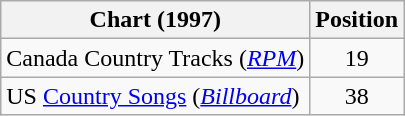<table class="wikitable sortable">
<tr>
<th scope="col">Chart (1997)</th>
<th scope="col">Position</th>
</tr>
<tr>
<td>Canada Country Tracks (<em><a href='#'>RPM</a></em>)</td>
<td align="center">19</td>
</tr>
<tr>
<td>US <a href='#'>Country Songs</a> (<em><a href='#'>Billboard</a></em>)</td>
<td align="center">38</td>
</tr>
</table>
